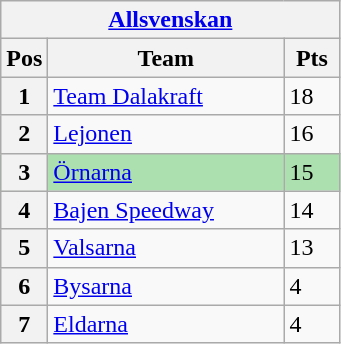<table class="wikitable">
<tr>
<th colspan="3"><a href='#'>Allsvenskan</a></th>
</tr>
<tr>
<th width=20>Pos</th>
<th width=150>Team</th>
<th width=30>Pts</th>
</tr>
<tr>
<th>1</th>
<td><a href='#'>Team Dalakraft</a></td>
<td>18</td>
</tr>
<tr>
<th>2</th>
<td><a href='#'>Lejonen</a></td>
<td>16</td>
</tr>
<tr style="background:#ACE1AF;">
<th>3</th>
<td><a href='#'>Örnarna</a></td>
<td>15</td>
</tr>
<tr>
<th>4</th>
<td><a href='#'>Bajen Speedway</a></td>
<td>14</td>
</tr>
<tr>
<th>5</th>
<td><a href='#'>Valsarna</a></td>
<td>13</td>
</tr>
<tr>
<th>6</th>
<td><a href='#'>Bysarna</a></td>
<td>4</td>
</tr>
<tr>
<th>7</th>
<td><a href='#'>Eldarna</a></td>
<td>4</td>
</tr>
</table>
